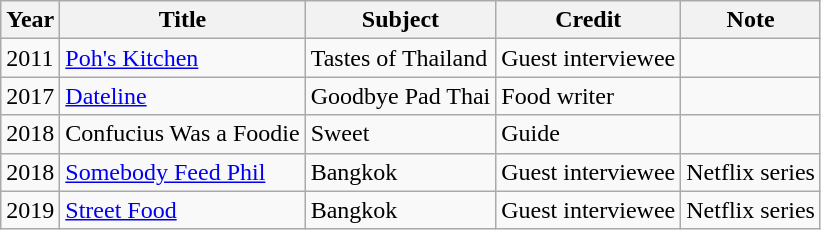<table class="wikitable">
<tr>
<th>Year</th>
<th>Title</th>
<th>Subject</th>
<th>Credit</th>
<th>Note</th>
</tr>
<tr>
<td>2011</td>
<td><a href='#'>Poh's Kitchen</a></td>
<td>Tastes of Thailand</td>
<td>Guest interviewee</td>
<td></td>
</tr>
<tr>
<td>2017</td>
<td><a href='#'>Dateline</a></td>
<td>Goodbye Pad Thai</td>
<td>Food writer</td>
<td></td>
</tr>
<tr>
<td>2018</td>
<td>Confucius Was a Foodie</td>
<td>Sweet</td>
<td>Guide</td>
<td></td>
</tr>
<tr>
<td>2018</td>
<td><a href='#'>Somebody Feed Phil</a></td>
<td>Bangkok</td>
<td>Guest interviewee</td>
<td>Netflix series</td>
</tr>
<tr>
<td>2019</td>
<td><a href='#'>Street Food</a></td>
<td>Bangkok</td>
<td>Guest interviewee</td>
<td>Netflix series</td>
</tr>
</table>
